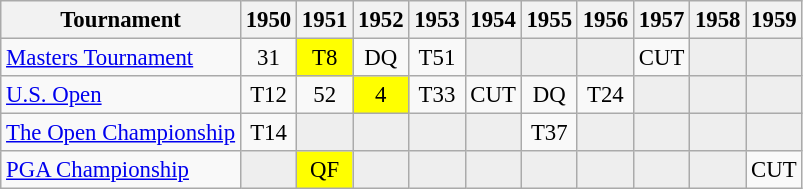<table class="wikitable" style="font-size:95%;text-align:center;">
<tr>
<th>Tournament</th>
<th>1950</th>
<th>1951</th>
<th>1952</th>
<th>1953</th>
<th>1954</th>
<th>1955</th>
<th>1956</th>
<th>1957</th>
<th>1958</th>
<th>1959</th>
</tr>
<tr>
<td align=left><a href='#'>Masters Tournament</a></td>
<td>31</td>
<td style="background:yellow;">T8</td>
<td>DQ</td>
<td>T51</td>
<td style="background:#eeeeee;"></td>
<td style="background:#eeeeee;"></td>
<td style="background:#eeeeee;"></td>
<td>CUT</td>
<td style="background:#eeeeee;"></td>
<td style="background:#eeeeee;"></td>
</tr>
<tr>
<td align=left><a href='#'>U.S. Open</a></td>
<td>T12</td>
<td>52</td>
<td style="background:yellow;">4</td>
<td>T33</td>
<td>CUT</td>
<td>DQ</td>
<td>T24</td>
<td style="background:#eeeeee;"></td>
<td style="background:#eeeeee;"></td>
<td style="background:#eeeeee;"></td>
</tr>
<tr>
<td align=left><a href='#'>The Open Championship</a></td>
<td>T14</td>
<td style="background:#eeeeee;"></td>
<td style="background:#eeeeee;"></td>
<td style="background:#eeeeee;"></td>
<td style="background:#eeeeee;"></td>
<td>T37</td>
<td style="background:#eeeeee;"></td>
<td style="background:#eeeeee;"></td>
<td style="background:#eeeeee;"></td>
<td style="background:#eeeeee;"></td>
</tr>
<tr>
<td align=left><a href='#'>PGA Championship</a></td>
<td style="background:#eeeeee;"></td>
<td style="background:yellow;">QF</td>
<td style="background:#eeeeee;"></td>
<td style="background:#eeeeee;"></td>
<td style="background:#eeeeee;"></td>
<td style="background:#eeeeee;"></td>
<td style="background:#eeeeee;"></td>
<td style="background:#eeeeee;"></td>
<td style="background:#eeeeee;"></td>
<td>CUT</td>
</tr>
</table>
